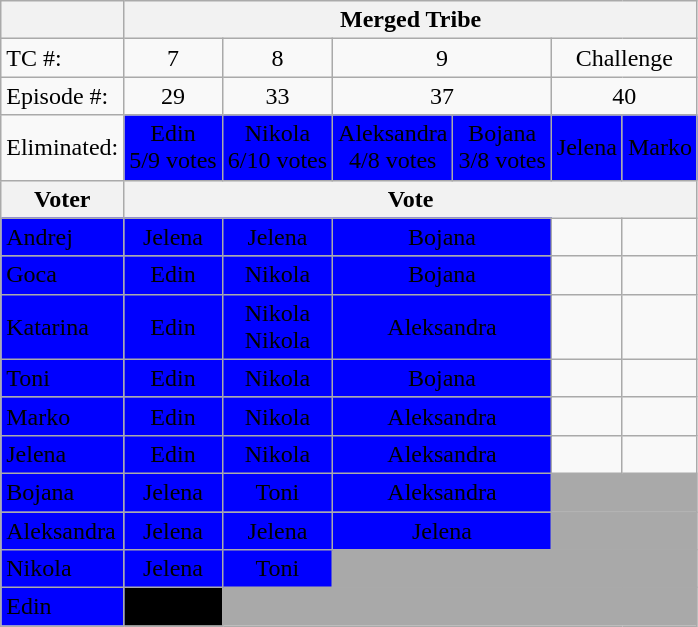<table class="wikitable" style="text-align:center">
<tr>
<th></th>
<th colspan=6>Merged Tribe</th>
</tr>
<tr>
<td align="left">TC #:</td>
<td>7</td>
<td>8</td>
<td colspan=2>9</td>
<td colspan=2>Challenge</td>
</tr>
<tr>
<td align="left">Episode #:</td>
<td>29</td>
<td>33</td>
<td colspan=2>37</td>
<td colspan=2>40</td>
</tr>
<tr>
<td align="left">Eliminated:</td>
<td bgcolor="#0000FF"><span>Edin<br>5/9 votes</span></td>
<td bgcolor="#0000FF"><span>Nikola<br>6/10 votes</span></td>
<td bgcolor="#0000FF"><span>Aleksandra<br>4/8 votes</span></td>
<td bgcolor="#0000FF"><span>Bojana<br>3/8 votes</span></td>
<td bgcolor="#0000FF"><span>Jelena<br></span></td>
<td bgcolor="#0000FF"><span>Marko<br></span></td>
</tr>
<tr>
<th>Voter</th>
<th align="center" colspan=6>Vote</th>
</tr>
<tr>
<td align="left" bgcolor="#0000FF"><span>Andrej</span></td>
<td bgcolor="#0000FF"><span>Jelena</span></td>
<td bgcolor="#0000FF"><span>Jelena</span></td>
<td bgcolor="#0000FF" colspan=2><span>Bojana</span></td>
<td></td>
<td></td>
</tr>
<tr>
<td align="left" bgcolor="#0000FF"><span>Goca</span></td>
<td bgcolor="#0000FF"><span>Edin</span></td>
<td bgcolor="#0000FF"><span>Nikola</span></td>
<td bgcolor="#0000FF" colspan=2><span>Bojana</span></td>
<td></td>
<td></td>
</tr>
<tr>
<td align="left" bgcolor="#0000FF"><span>Katarina</span></td>
<td bgcolor="#0000FF"><span>Edin</span></td>
<td bgcolor="#0000FF"><span>Nikola<br>Nikola</span></td>
<td bgcolor="#0000FF" colspan=2><span>Aleksandra</span></td>
<td></td>
<td></td>
</tr>
<tr>
<td align="left" bgcolor="#0000FF"><span>Toni</span></td>
<td bgcolor="#0000FF"><span>Edin</span></td>
<td bgcolor="#0000FF"><span>Nikola</span></td>
<td bgcolor="#0000FF" colspan=2><span>Bojana</span></td>
<td></td>
<td></td>
</tr>
<tr>
<td align="left" bgcolor="#0000FF"><span>Marko</span></td>
<td bgcolor="#0000FF"><span>Edin</span></td>
<td bgcolor="#0000FF"><span>Nikola</span></td>
<td bgcolor="#0000FF" colspan=2><span>Aleksandra</span></td>
<td></td>
<td></td>
</tr>
<tr>
<td align="left" bgcolor="#0000FF"><span>Jelena</span></td>
<td bgcolor="#0000FF"><span>Edin</span></td>
<td bgcolor="#0000FF"><span>Nikola</span></td>
<td bgcolor="#0000FF" colspan=2><span>Aleksandra</span></td>
<td></td>
<td></td>
</tr>
<tr>
<td align="left" bgcolor="#0000FF"><span>Bojana</span></td>
<td bgcolor="#0000FF"><span>Jelena</span></td>
<td bgcolor="#0000FF"><span>Toni</span></td>
<td bgcolor="#0000FF" colspan=2><span>Aleksandra</span></td>
<td colspan=2 bgcolor="darkgray"></td>
</tr>
<tr>
<td align="left" bgcolor="#0000FF"><span>Aleksandra</span></td>
<td bgcolor="#0000FF"><span>Jelena</span></td>
<td bgcolor="#0000FF"><span>Jelena</span></td>
<td bgcolor="#0000FF" colspan=2><span>Jelena</span></td>
<td colspan=2 bgcolor="darkgray"></td>
</tr>
<tr>
<td align="left" bgcolor="#0000FF"><span>Nikola</span></td>
<td bgcolor="#0000FF"><span>Jelena</span></td>
<td bgcolor="#0000FF"><span>Toni</span></td>
<td colspan=4 bgcolor="darkgray"></td>
</tr>
<tr>
<td align="left" bgcolor="#0000FF"><span>Edin</span></td>
<td align="center" fcolor="black" bgcolor="black"></td>
<td colspan=5 bgcolor="darkgray"></td>
</tr>
</table>
